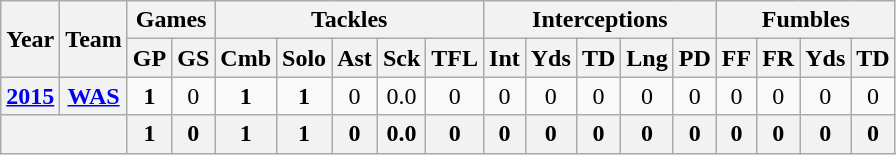<table class="wikitable" style="text-align:center">
<tr>
<th rowspan="2">Year</th>
<th rowspan="2">Team</th>
<th colspan="2">Games</th>
<th colspan="5">Tackles</th>
<th colspan="5">Interceptions</th>
<th colspan="4">Fumbles</th>
</tr>
<tr>
<th>GP</th>
<th>GS</th>
<th>Cmb</th>
<th>Solo</th>
<th>Ast</th>
<th>Sck</th>
<th>TFL</th>
<th>Int</th>
<th>Yds</th>
<th>TD</th>
<th>Lng</th>
<th>PD</th>
<th>FF</th>
<th>FR</th>
<th>Yds</th>
<th>TD</th>
</tr>
<tr>
<th><a href='#'>2015</a></th>
<th><a href='#'>WAS</a></th>
<td><strong>1</strong></td>
<td>0</td>
<td><strong>1</strong></td>
<td><strong>1</strong></td>
<td>0</td>
<td>0.0</td>
<td>0</td>
<td>0</td>
<td>0</td>
<td>0</td>
<td>0</td>
<td>0</td>
<td>0</td>
<td>0</td>
<td>0</td>
<td>0</td>
</tr>
<tr>
<th colspan="2"></th>
<th>1</th>
<th>0</th>
<th>1</th>
<th>1</th>
<th>0</th>
<th>0.0</th>
<th>0</th>
<th>0</th>
<th>0</th>
<th>0</th>
<th>0</th>
<th>0</th>
<th>0</th>
<th>0</th>
<th>0</th>
<th>0</th>
</tr>
</table>
